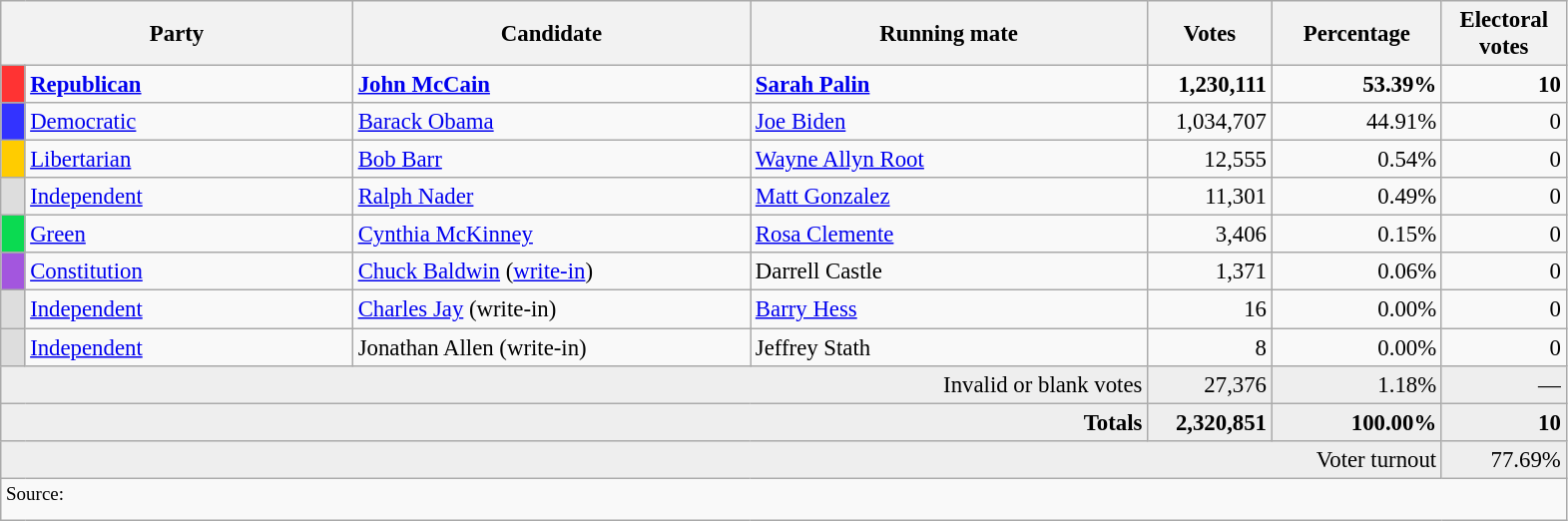<table class="wikitable" style="font-size: 95%;">
<tr>
<th colspan="2" style="width: 15em">Party</th>
<th style="width: 17em">Candidate</th>
<th style="width: 17em">Running mate</th>
<th style="width: 5em">Votes</th>
<th style="width: 7em">Percentage</th>
<th style="width: 5em">Electoral votes</th>
</tr>
<tr>
<th style="background-color:#FF3333; width: 3px"></th>
<td style="width: 130px"><strong><a href='#'>Republican</a></strong></td>
<td><strong><a href='#'>John McCain</a></strong></td>
<td><strong><a href='#'>Sarah Palin</a></strong></td>
<td align="right"><strong>1,230,111</strong></td>
<td align="right"><strong>53.39%</strong></td>
<td align="right"><strong>10</strong></td>
</tr>
<tr>
<th style="background-color:#3333FF; width: 3px"></th>
<td style="width: 130px"><a href='#'>Democratic</a></td>
<td><a href='#'>Barack Obama</a></td>
<td><a href='#'>Joe Biden</a></td>
<td align="right">1,034,707</td>
<td align="right">44.91%</td>
<td align="right">0</td>
</tr>
<tr>
<th style="background-color:#FFCC00; width: 3px"></th>
<td style="width: 130px"><a href='#'>Libertarian</a></td>
<td><a href='#'>Bob Barr</a></td>
<td><a href='#'>Wayne Allyn Root</a></td>
<td align="right">12,555</td>
<td align="right">0.54%</td>
<td align="right">0</td>
</tr>
<tr>
<th style="background-color:#DDDDDD; width: 3px"></th>
<td style="width: 130px"><a href='#'>Independent</a></td>
<td><a href='#'>Ralph Nader</a></td>
<td><a href='#'>Matt Gonzalez</a></td>
<td align="right">11,301</td>
<td align="right">0.49%</td>
<td align="right">0</td>
</tr>
<tr>
<th style="background-color:#0BDA51; width: 3px"></th>
<td style="width: 130px"><a href='#'>Green</a></td>
<td><a href='#'>Cynthia McKinney</a></td>
<td><a href='#'>Rosa Clemente</a></td>
<td align="right">3,406</td>
<td align="right">0.15%</td>
<td align="right">0</td>
</tr>
<tr>
<th style="background-color:#A356DE; width: 3px"></th>
<td style="width: 130px"><a href='#'>Constitution</a></td>
<td><a href='#'>Chuck Baldwin</a> (<a href='#'>write-in</a>)</td>
<td>Darrell Castle</td>
<td align="right">1,371</td>
<td align="right">0.06%</td>
<td align="right">0</td>
</tr>
<tr>
<th style="background-color:#DDDDDD; width: 3px"></th>
<td style="width: 130px"><a href='#'>Independent</a></td>
<td><a href='#'>Charles Jay</a> (write-in)</td>
<td><a href='#'>Barry Hess</a></td>
<td align="right">16</td>
<td align="right">0.00%</td>
<td align="right">0</td>
</tr>
<tr>
<th style="background-color:#DDDDDD; width: 3px"></th>
<td style="width: 130px"><a href='#'>Independent</a></td>
<td>Jonathan Allen (write-in)</td>
<td>Jeffrey Stath</td>
<td align="right">8</td>
<td align="right">0.00%</td>
<td align="right">0</td>
</tr>
<tr bgcolor="#EEEEEE">
<td colspan="4" align="right">Invalid or blank votes</td>
<td align="right">27,376</td>
<td align="right">1.18%</td>
<td align="right">—</td>
</tr>
<tr bgcolor="#EEEEEE">
<td colspan="4" align="right"><strong>Totals</strong></td>
<td align="right"><strong>2,320,851</strong></td>
<td align="right"><strong>100.00%</strong></td>
<td align="right"><strong>10</strong></td>
</tr>
<tr bgcolor="#EEEEEE">
<td colspan="6" align="right">Voter turnout</td>
<td colspan="1" align="right">77.69%</td>
</tr>
<tr>
<td colspan=7><sup>Source: </sup></td>
</tr>
</table>
